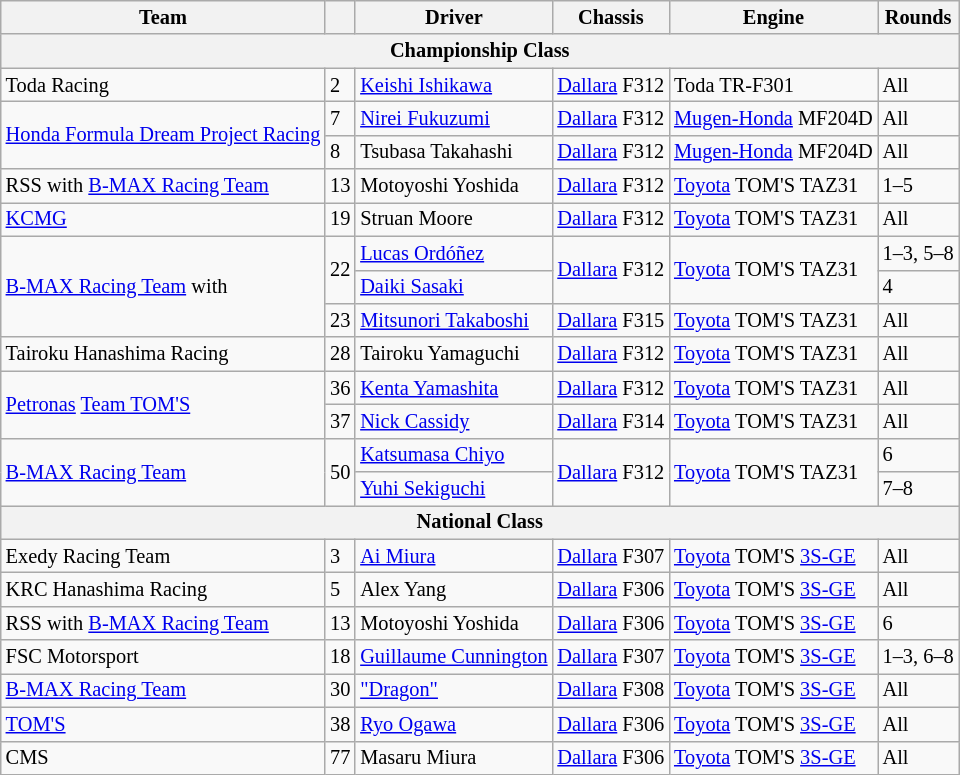<table class="wikitable" style="font-size: 85%;">
<tr>
<th>Team</th>
<th></th>
<th>Driver</th>
<th>Chassis</th>
<th>Engine</th>
<th>Rounds</th>
</tr>
<tr>
<th colspan=6>Championship Class</th>
</tr>
<tr>
<td>Toda Racing</td>
<td>2</td>
<td> <a href='#'>Keishi Ishikawa</a></td>
<td><a href='#'>Dallara</a> F312</td>
<td>Toda TR-F301</td>
<td>All</td>
</tr>
<tr>
<td rowspan=2><a href='#'>Honda Formula Dream Project Racing</a></td>
<td>7</td>
<td> <a href='#'>Nirei Fukuzumi</a></td>
<td><a href='#'>Dallara</a> F312</td>
<td><a href='#'>Mugen-Honda</a> MF204D</td>
<td>All</td>
</tr>
<tr>
<td>8</td>
<td> Tsubasa Takahashi</td>
<td><a href='#'>Dallara</a> F312</td>
<td><a href='#'>Mugen-Honda</a> MF204D</td>
<td>All</td>
</tr>
<tr>
<td>RSS with <a href='#'>B-MAX Racing Team</a></td>
<td>13</td>
<td> Motoyoshi Yoshida</td>
<td><a href='#'>Dallara</a> F312</td>
<td><a href='#'>Toyota</a> TOM'S TAZ31</td>
<td>1–5</td>
</tr>
<tr>
<td><a href='#'>KCMG</a></td>
<td>19</td>
<td> Struan Moore</td>
<td><a href='#'>Dallara</a> F312</td>
<td><a href='#'>Toyota</a> TOM'S TAZ31</td>
<td>All</td>
</tr>
<tr>
<td rowspan=3><a href='#'>B-MAX Racing Team</a> with </td>
<td rowspan=2>22</td>
<td> <a href='#'>Lucas Ordóñez</a></td>
<td rowspan=2><a href='#'>Dallara</a> F312</td>
<td rowspan=2><a href='#'>Toyota</a> TOM'S TAZ31</td>
<td>1–3, 5–8</td>
</tr>
<tr>
<td> <a href='#'>Daiki Sasaki</a></td>
<td>4</td>
</tr>
<tr>
<td>23</td>
<td> <a href='#'>Mitsunori Takaboshi</a></td>
<td><a href='#'>Dallara</a> F315</td>
<td><a href='#'>Toyota</a> TOM'S TAZ31</td>
<td>All</td>
</tr>
<tr>
<td>Tairoku Hanashima Racing</td>
<td>28</td>
<td> Tairoku Yamaguchi</td>
<td><a href='#'>Dallara</a> F312</td>
<td><a href='#'>Toyota</a> TOM'S TAZ31</td>
<td>All</td>
</tr>
<tr>
<td rowspan=2><a href='#'>Petronas</a> <a href='#'>Team TOM'S</a></td>
<td>36</td>
<td> <a href='#'>Kenta Yamashita</a></td>
<td><a href='#'>Dallara</a> F312</td>
<td><a href='#'>Toyota</a> TOM'S TAZ31</td>
<td>All</td>
</tr>
<tr>
<td>37</td>
<td> <a href='#'>Nick Cassidy</a></td>
<td><a href='#'>Dallara</a> F314</td>
<td><a href='#'>Toyota</a> TOM'S TAZ31</td>
<td>All</td>
</tr>
<tr>
<td rowspan=2><a href='#'>B-MAX Racing Team</a></td>
<td rowspan=2>50</td>
<td> <a href='#'>Katsumasa Chiyo</a></td>
<td rowspan=2><a href='#'>Dallara</a> F312</td>
<td rowspan=2><a href='#'>Toyota</a> TOM'S TAZ31</td>
<td>6</td>
</tr>
<tr>
<td> <a href='#'>Yuhi Sekiguchi</a></td>
<td>7–8</td>
</tr>
<tr>
<th colspan=6>National Class</th>
</tr>
<tr>
<td>Exedy Racing Team</td>
<td>3</td>
<td> <a href='#'>Ai Miura</a></td>
<td><a href='#'>Dallara</a> F307</td>
<td><a href='#'>Toyota</a> TOM'S <a href='#'>3S-GE</a></td>
<td>All</td>
</tr>
<tr>
<td>KRC Hanashima Racing</td>
<td>5</td>
<td> Alex Yang</td>
<td><a href='#'>Dallara</a> F306</td>
<td><a href='#'>Toyota</a> TOM'S <a href='#'>3S-GE</a></td>
<td>All</td>
</tr>
<tr>
<td>RSS with <a href='#'>B-MAX Racing Team</a></td>
<td>13</td>
<td> Motoyoshi Yoshida</td>
<td><a href='#'>Dallara</a> F306</td>
<td><a href='#'>Toyota</a> TOM'S <a href='#'>3S-GE</a></td>
<td>6</td>
</tr>
<tr>
<td>FSC Motorsport</td>
<td>18</td>
<td> <a href='#'>Guillaume Cunnington</a></td>
<td><a href='#'>Dallara</a> F307</td>
<td><a href='#'>Toyota</a> TOM'S <a href='#'>3S-GE</a></td>
<td>1–3, 6–8</td>
</tr>
<tr>
<td><a href='#'>B-MAX Racing Team</a></td>
<td>30</td>
<td> <a href='#'>"Dragon"</a></td>
<td><a href='#'>Dallara</a> F308</td>
<td><a href='#'>Toyota</a> TOM'S <a href='#'>3S-GE</a></td>
<td>All</td>
</tr>
<tr>
<td><a href='#'>TOM'S</a></td>
<td>38</td>
<td> <a href='#'>Ryo Ogawa</a></td>
<td><a href='#'>Dallara</a> F306</td>
<td><a href='#'>Toyota</a> TOM'S <a href='#'>3S-GE</a></td>
<td>All</td>
</tr>
<tr>
<td>CMS</td>
<td>77</td>
<td> Masaru Miura</td>
<td><a href='#'>Dallara</a> F306</td>
<td><a href='#'>Toyota</a> TOM'S <a href='#'>3S-GE</a></td>
<td>All</td>
</tr>
</table>
